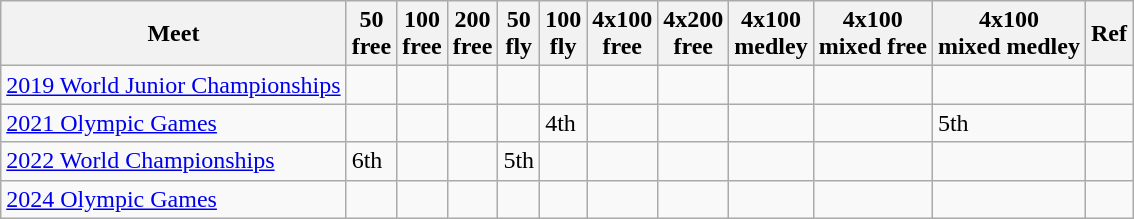<table class="wikitable">
<tr>
<th>Meet</th>
<th>50<br>free</th>
<th>100<br>free</th>
<th>200<br>free</th>
<th>50<br>fly</th>
<th>100<br>fly</th>
<th>4x100<br>free</th>
<th>4x200<br>free</th>
<th>4x100<br>medley</th>
<th>4x100<br>mixed free</th>
<th>4x100<br>mixed medley</th>
<th>Ref</th>
</tr>
<tr>
<td><a href='#'>2019 World Junior Championships</a></td>
<td></td>
<td></td>
<td></td>
<td></td>
<td></td>
<td></td>
<td></td>
<td></td>
<td></td>
<td></td>
<td></td>
</tr>
<tr>
<td><a href='#'>2021 Olympic Games</a></td>
<td></td>
<td></td>
<td></td>
<td></td>
<td>4th</td>
<td></td>
<td></td>
<td></td>
<td></td>
<td>5th</td>
<td></td>
</tr>
<tr>
<td><a href='#'>2022 World Championships</a></td>
<td>6th</td>
<td></td>
<td></td>
<td>5th</td>
<td></td>
<td></td>
<td></td>
<td></td>
<td></td>
<td></td>
<td></td>
</tr>
<tr>
<td><a href='#'>2024 Olympic Games</a></td>
<td></td>
<td></td>
<td></td>
<td></td>
<td></td>
<td></td>
<td></td>
<td></td>
<td></td>
<td></td>
<td></td>
</tr>
</table>
